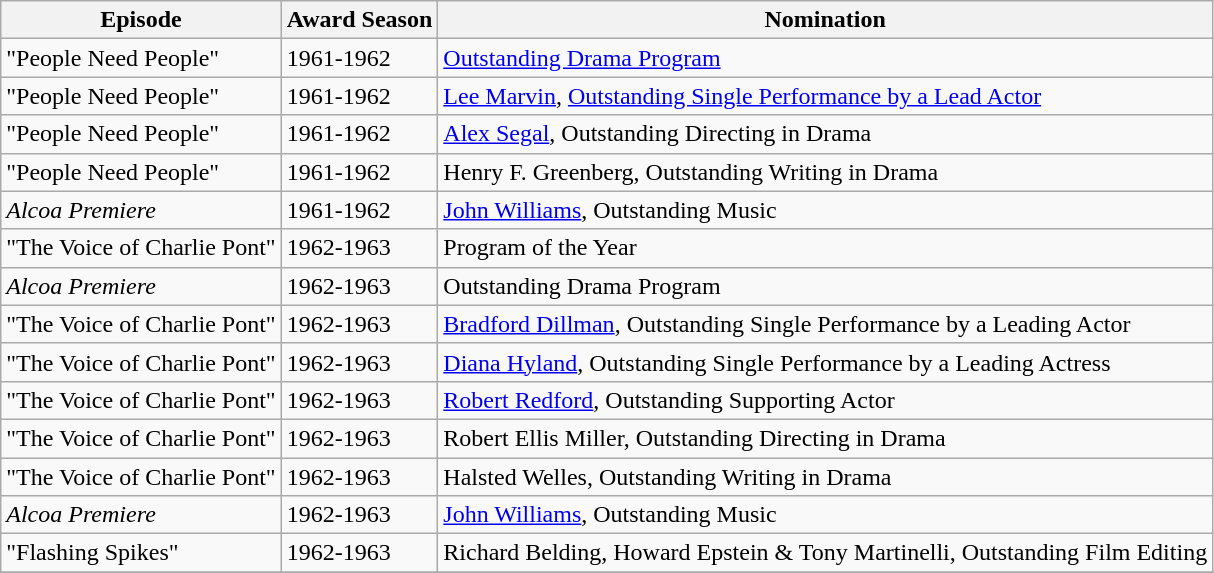<table class="wikitable">
<tr>
<th>Episode</th>
<th>Award Season</th>
<th>Nomination</th>
</tr>
<tr>
<td>"People Need People"</td>
<td>1961-1962</td>
<td><a href='#'>Outstanding Drama Program</a></td>
</tr>
<tr>
<td>"People Need People"</td>
<td>1961-1962</td>
<td><a href='#'>Lee Marvin</a>, <a href='#'>Outstanding Single Performance by a Lead Actor</a></td>
</tr>
<tr>
<td>"People Need People"</td>
<td>1961-1962</td>
<td><a href='#'>Alex Segal</a>, Outstanding Directing in Drama</td>
</tr>
<tr>
<td>"People Need People"</td>
<td>1961-1962</td>
<td>Henry F. Greenberg, Outstanding Writing in Drama</td>
</tr>
<tr>
<td><em>Alcoa Premiere</em></td>
<td>1961-1962</td>
<td><a href='#'>John Williams</a>, Outstanding Music</td>
</tr>
<tr>
<td>"The Voice of Charlie Pont"</td>
<td>1962-1963</td>
<td>Program of the Year</td>
</tr>
<tr>
<td><em>Alcoa Premiere</em></td>
<td>1962-1963</td>
<td>Outstanding Drama Program</td>
</tr>
<tr>
<td>"The Voice of Charlie Pont"</td>
<td>1962-1963</td>
<td><a href='#'>Bradford Dillman</a>, Outstanding Single Performance by a Leading Actor</td>
</tr>
<tr>
<td>"The Voice of Charlie Pont"</td>
<td>1962-1963</td>
<td><a href='#'>Diana Hyland</a>, Outstanding Single Performance by a Leading Actress</td>
</tr>
<tr>
<td>"The Voice of Charlie Pont"</td>
<td>1962-1963</td>
<td><a href='#'>Robert Redford</a>, Outstanding Supporting Actor</td>
</tr>
<tr>
<td>"The Voice of Charlie Pont"</td>
<td>1962-1963</td>
<td>Robert Ellis Miller, Outstanding Directing in Drama</td>
</tr>
<tr>
<td>"The Voice of Charlie Pont"</td>
<td>1962-1963</td>
<td>Halsted Welles, Outstanding Writing in Drama</td>
</tr>
<tr>
<td><em>Alcoa Premiere</em></td>
<td>1962-1963</td>
<td><a href='#'>John Williams</a>, Outstanding Music</td>
</tr>
<tr>
<td>"Flashing Spikes"</td>
<td>1962-1963</td>
<td>Richard Belding, Howard Epstein & Tony Martinelli, Outstanding Film Editing</td>
</tr>
<tr>
</tr>
</table>
